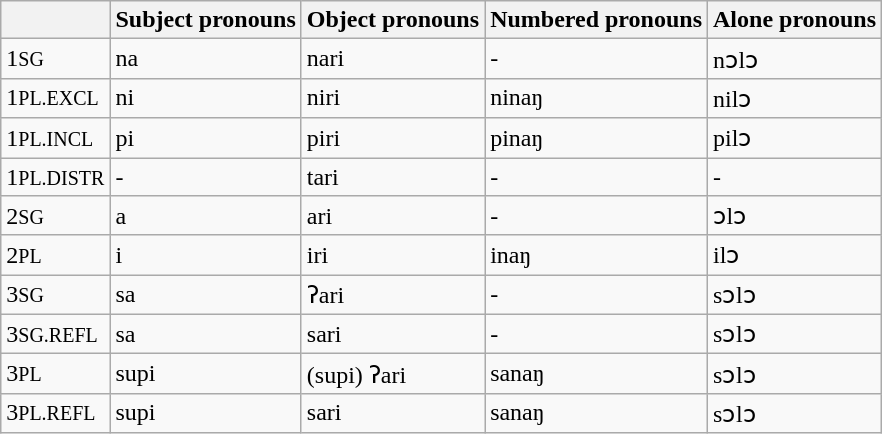<table class="wikitable">
<tr>
<th></th>
<th>Subject pronouns</th>
<th>Object pronouns</th>
<th>Numbered pronouns</th>
<th>Alone pronouns</th>
</tr>
<tr>
<td>1<small>SG</small></td>
<td>na</td>
<td>nari</td>
<td>-</td>
<td>nɔlɔ</td>
</tr>
<tr>
<td>1<small>PL.EXCL</small></td>
<td>ni</td>
<td>niri</td>
<td>ninaŋ</td>
<td>nilɔ</td>
</tr>
<tr>
<td>1<small>PL.INCL</small></td>
<td>pi</td>
<td>piri</td>
<td>pinaŋ</td>
<td>pilɔ</td>
</tr>
<tr>
<td>1<small>PL.DISTR</small></td>
<td>-</td>
<td>tari</td>
<td>-</td>
<td>-</td>
</tr>
<tr>
<td>2<small>SG</small></td>
<td>a</td>
<td>ari</td>
<td>-</td>
<td>ɔlɔ</td>
</tr>
<tr>
<td>2<small>PL</small></td>
<td>i</td>
<td>iri</td>
<td>inaŋ</td>
<td>ilɔ</td>
</tr>
<tr>
<td>3<small>SG</small></td>
<td>sa</td>
<td>ʔari</td>
<td>-</td>
<td>sɔlɔ</td>
</tr>
<tr>
<td>3<small>SG.REFL</small></td>
<td>sa</td>
<td>sari</td>
<td>-</td>
<td>sɔlɔ</td>
</tr>
<tr>
<td>3<small>PL</small></td>
<td>supi</td>
<td>(supi) ʔari</td>
<td>sanaŋ</td>
<td>sɔlɔ</td>
</tr>
<tr>
<td>3<small>PL.REFL</small></td>
<td>supi</td>
<td>sari</td>
<td>sanaŋ</td>
<td>sɔlɔ</td>
</tr>
</table>
